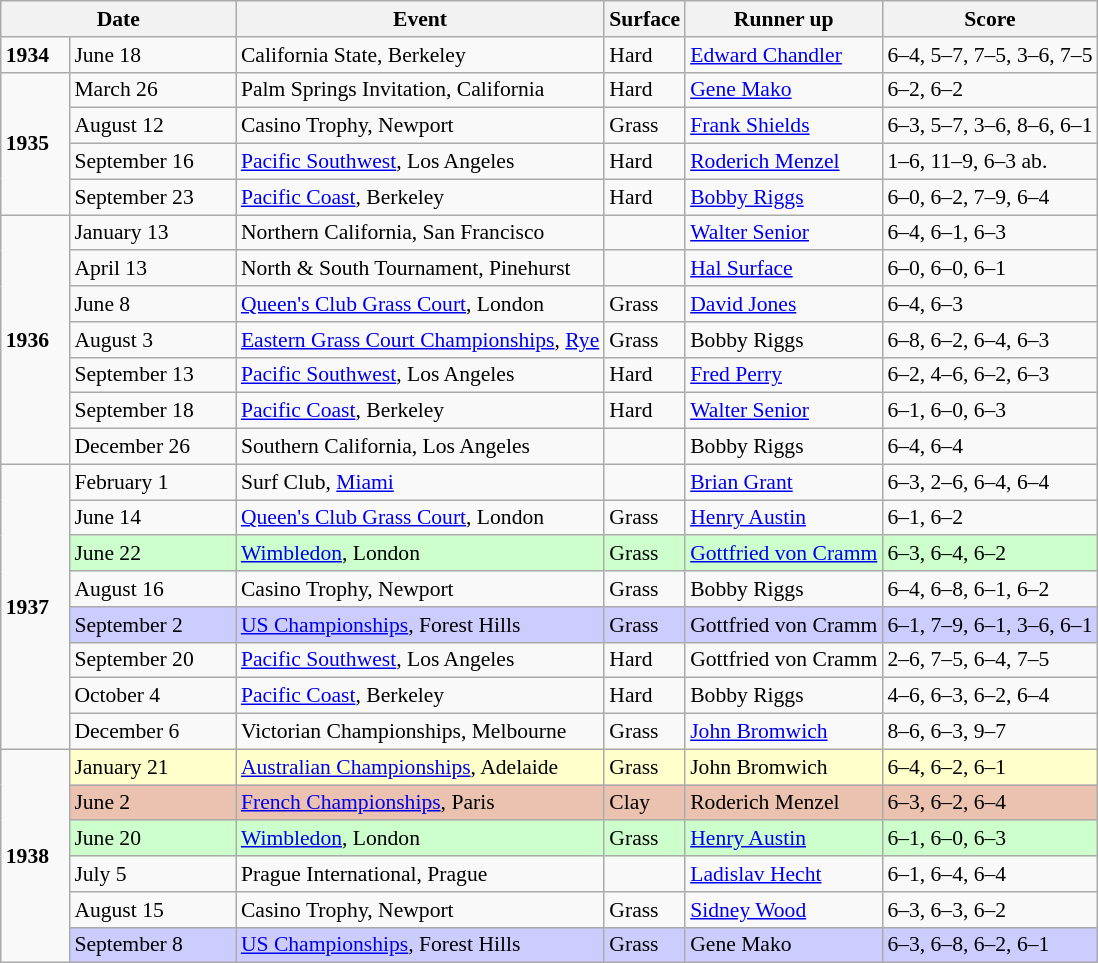<table class="wikitable" style="font-size:90%;">
<tr>
<th colspan=2 width=150>Date</th>
<th>Event</th>
<th>Surface</th>
<th>Runner up</th>
<th>Score</th>
</tr>
<tr>
<td><strong>1934</strong></td>
<td>June 18</td>
<td>California State, Berkeley</td>
<td>Hard</td>
<td> <a href='#'>Edward Chandler</a></td>
<td>6–4, 5–7, 7–5, 3–6, 7–5</td>
</tr>
<tr>
<td rowspan=4><strong>1935</strong></td>
<td>March 26</td>
<td>Palm Springs Invitation, California</td>
<td>Hard</td>
<td> <a href='#'>Gene Mako</a></td>
<td>6–2, 6–2</td>
</tr>
<tr>
<td>August 12</td>
<td>Casino Trophy, Newport</td>
<td>Grass</td>
<td> <a href='#'>Frank Shields</a></td>
<td>6–3, 5–7, 3–6, 8–6, 6–1</td>
</tr>
<tr>
<td>September 16</td>
<td><a href='#'>Pacific Southwest</a>, Los Angeles</td>
<td>Hard</td>
<td> <a href='#'>Roderich Menzel</a></td>
<td>1–6, 11–9, 6–3 ab.</td>
</tr>
<tr>
<td>September 23</td>
<td><a href='#'>Pacific Coast</a>, Berkeley</td>
<td>Hard</td>
<td> <a href='#'>Bobby Riggs</a></td>
<td>6–0, 6–2, 7–9, 6–4</td>
</tr>
<tr>
<td rowspan=7><strong>1936</strong></td>
<td>January 13</td>
<td>Northern California, San Francisco</td>
<td></td>
<td> <a href='#'>Walter Senior</a></td>
<td>6–4, 6–1, 6–3</td>
</tr>
<tr>
<td>April 13</td>
<td>North & South Tournament, Pinehurst</td>
<td></td>
<td> <a href='#'>Hal Surface</a></td>
<td>6–0, 6–0, 6–1</td>
</tr>
<tr>
<td>June 8</td>
<td><a href='#'>Queen's Club Grass Court</a>, London</td>
<td>Grass</td>
<td> <a href='#'>David Jones</a></td>
<td>6–4, 6–3</td>
</tr>
<tr>
<td>August 3</td>
<td><a href='#'>Eastern Grass Court Championships</a>, <a href='#'>Rye</a></td>
<td>Grass</td>
<td> Bobby Riggs</td>
<td>6–8, 6–2, 6–4, 6–3</td>
</tr>
<tr>
<td>September 13</td>
<td><a href='#'>Pacific Southwest</a>, Los Angeles</td>
<td>Hard</td>
<td> <a href='#'>Fred Perry</a></td>
<td>6–2, 4–6, 6–2, 6–3</td>
</tr>
<tr>
<td>September 18</td>
<td><a href='#'>Pacific Coast</a>, Berkeley</td>
<td>Hard</td>
<td> <a href='#'>Walter Senior</a></td>
<td>6–1, 6–0, 6–3</td>
</tr>
<tr>
<td>December 26</td>
<td>Southern California, Los Angeles</td>
<td></td>
<td> Bobby Riggs</td>
<td>6–4, 6–4</td>
</tr>
<tr>
<td rowspan=8><strong>1937</strong></td>
<td>February 1</td>
<td>Surf Club, <a href='#'>Miami</a></td>
<td></td>
<td> <a href='#'>Brian Grant</a></td>
<td>6–3, 2–6, 6–4, 6–4</td>
</tr>
<tr>
<td>June 14</td>
<td><a href='#'>Queen's Club Grass Court</a>, London</td>
<td>Grass</td>
<td> <a href='#'>Henry Austin</a></td>
<td>6–1, 6–2</td>
</tr>
<tr bgcolor="#CCFFCC">
<td>June 22</td>
<td><a href='#'>Wimbledon</a>, London</td>
<td>Grass</td>
<td> <a href='#'>Gottfried von Cramm</a></td>
<td>6–3, 6–4, 6–2</td>
</tr>
<tr>
<td>August 16</td>
<td>Casino Trophy, Newport</td>
<td>Grass</td>
<td> Bobby Riggs</td>
<td>6–4, 6–8, 6–1, 6–2</td>
</tr>
<tr bgcolor="#CCCCFF">
<td>September 2</td>
<td><a href='#'>US Championships</a>, Forest Hills</td>
<td>Grass</td>
<td> Gottfried von Cramm</td>
<td>6–1, 7–9, 6–1, 3–6, 6–1</td>
</tr>
<tr>
<td>September 20</td>
<td><a href='#'>Pacific Southwest</a>, Los Angeles</td>
<td>Hard</td>
<td> Gottfried von Cramm</td>
<td>2–6, 7–5, 6–4, 7–5</td>
</tr>
<tr>
<td>October 4</td>
<td><a href='#'>Pacific Coast</a>, Berkeley</td>
<td>Hard</td>
<td> Bobby Riggs</td>
<td>4–6, 6–3, 6–2, 6–4</td>
</tr>
<tr>
<td>December 6</td>
<td>Victorian Championships, Melbourne</td>
<td>Grass</td>
<td> <a href='#'>John Bromwich</a></td>
<td>8–6, 6–3, 9–7</td>
</tr>
<tr>
<td rowspan=6><strong>1938</strong></td>
<td bgcolor=#FFFFCC>January 21</td>
<td bgcolor=#FFFFCC><a href='#'>Australian Championships</a>, Adelaide</td>
<td bgcolor=#FFFFCC>Grass</td>
<td bgcolor=#FFFFCC> John Bromwich</td>
<td bgcolor=#FFFFCC>6–4, 6–2, 6–1</td>
</tr>
<tr bgcolor="#EBC2AF">
<td>June 2</td>
<td><a href='#'>French Championships</a>, Paris</td>
<td>Clay</td>
<td> Roderich Menzel</td>
<td>6–3, 6–2, 6–4</td>
</tr>
<tr bgcolor="#CCFFCC">
<td>June 20</td>
<td><a href='#'>Wimbledon</a>, London</td>
<td>Grass</td>
<td> <a href='#'>Henry Austin</a></td>
<td>6–1, 6–0, 6–3</td>
</tr>
<tr>
<td>July 5</td>
<td>Prague International, Prague</td>
<td></td>
<td> <a href='#'>Ladislav Hecht</a></td>
<td>6–1, 6–4, 6–4</td>
</tr>
<tr>
<td>August 15</td>
<td>Casino Trophy, Newport</td>
<td>Grass</td>
<td> <a href='#'>Sidney Wood</a></td>
<td>6–3, 6–3, 6–2</td>
</tr>
<tr bgcolor="#CCCCFF">
<td>September 8</td>
<td><a href='#'>US Championships</a>, Forest Hills</td>
<td>Grass</td>
<td> Gene Mako</td>
<td>6–3, 6–8, 6–2, 6–1</td>
</tr>
</table>
